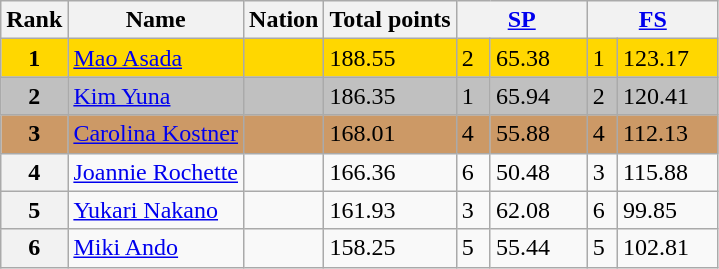<table class="wikitable">
<tr>
<th>Rank</th>
<th>Name</th>
<th>Nation</th>
<th>Total points</th>
<th colspan="2" width="80px"><a href='#'>SP</a></th>
<th colspan="2" width="80px"><a href='#'>FS</a></th>
</tr>
<tr bgcolor="gold">
<td align="center"><strong>1</strong></td>
<td><a href='#'>Mao Asada</a></td>
<td></td>
<td>188.55</td>
<td>2</td>
<td>65.38</td>
<td>1</td>
<td>123.17</td>
</tr>
<tr bgcolor="silver">
<td align="center"><strong>2</strong></td>
<td><a href='#'>Kim Yuna</a></td>
<td></td>
<td>186.35</td>
<td>1</td>
<td>65.94</td>
<td>2</td>
<td>120.41</td>
</tr>
<tr bgcolor="cc9966">
<td align="center"><strong>3</strong></td>
<td><a href='#'>Carolina Kostner</a></td>
<td></td>
<td>168.01</td>
<td>4</td>
<td>55.88</td>
<td>4</td>
<td>112.13</td>
</tr>
<tr>
<th>4</th>
<td><a href='#'>Joannie Rochette</a></td>
<td></td>
<td>166.36</td>
<td>6</td>
<td>50.48</td>
<td>3</td>
<td>115.88</td>
</tr>
<tr>
<th>5</th>
<td><a href='#'>Yukari Nakano</a></td>
<td></td>
<td>161.93</td>
<td>3</td>
<td>62.08</td>
<td>6</td>
<td>99.85</td>
</tr>
<tr>
<th>6</th>
<td><a href='#'>Miki Ando</a></td>
<td></td>
<td>158.25</td>
<td>5</td>
<td>55.44</td>
<td>5</td>
<td>102.81</td>
</tr>
</table>
